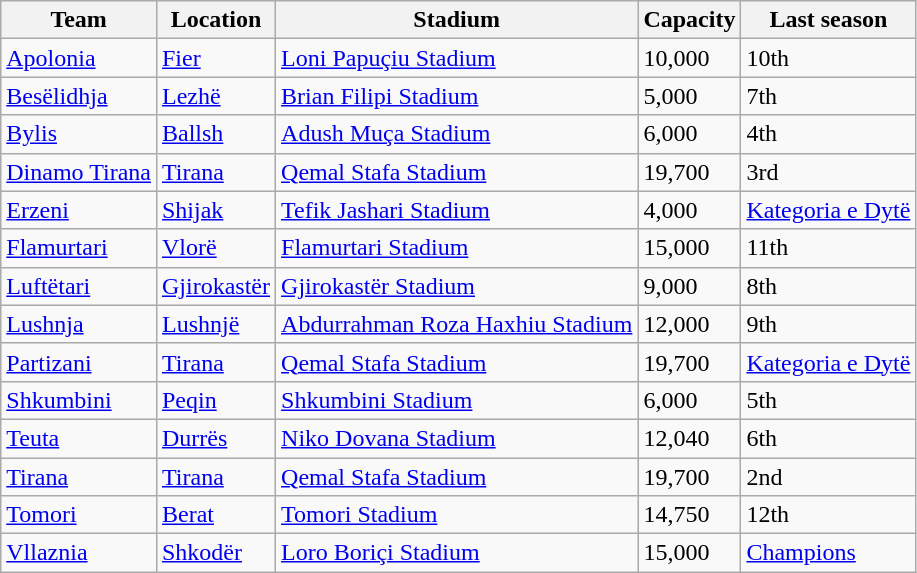<table class="wikitable sortable">
<tr>
<th>Team</th>
<th>Location</th>
<th>Stadium</th>
<th>Capacity</th>
<th>Last season</th>
</tr>
<tr>
<td><a href='#'>Apolonia</a></td>
<td><a href='#'>Fier</a></td>
<td><a href='#'>Loni Papuçiu Stadium</a></td>
<td>10,000</td>
<td>10th</td>
</tr>
<tr>
<td><a href='#'>Besëlidhja</a></td>
<td><a href='#'>Lezhë</a></td>
<td><a href='#'>Brian Filipi Stadium</a></td>
<td>5,000</td>
<td>7th</td>
</tr>
<tr>
<td><a href='#'>Bylis</a></td>
<td><a href='#'>Ballsh</a></td>
<td><a href='#'>Adush Muça Stadium</a></td>
<td>6,000</td>
<td>4th</td>
</tr>
<tr>
<td><a href='#'>Dinamo Tirana</a></td>
<td><a href='#'>Tirana</a></td>
<td><a href='#'>Qemal Stafa Stadium</a></td>
<td>19,700</td>
<td>3rd</td>
</tr>
<tr>
<td><a href='#'>Erzeni</a></td>
<td><a href='#'>Shijak</a></td>
<td><a href='#'>Tefik Jashari Stadium</a></td>
<td>4,000</td>
<td><a href='#'>Kategoria e Dytë</a></td>
</tr>
<tr>
<td><a href='#'>Flamurtari</a></td>
<td><a href='#'>Vlorë</a></td>
<td><a href='#'>Flamurtari Stadium</a></td>
<td>15,000</td>
<td>11th</td>
</tr>
<tr>
<td><a href='#'>Luftëtari</a></td>
<td><a href='#'>Gjirokastër</a></td>
<td><a href='#'>Gjirokastër Stadium</a></td>
<td>9,000</td>
<td>8th</td>
</tr>
<tr>
<td><a href='#'>Lushnja</a></td>
<td><a href='#'>Lushnjë</a></td>
<td><a href='#'>Abdurrahman Roza Haxhiu Stadium</a></td>
<td>12,000</td>
<td>9th</td>
</tr>
<tr>
<td><a href='#'>Partizani</a></td>
<td><a href='#'>Tirana</a></td>
<td><a href='#'>Qemal Stafa Stadium</a></td>
<td>19,700</td>
<td><a href='#'>Kategoria e Dytë</a></td>
</tr>
<tr>
<td><a href='#'>Shkumbini</a></td>
<td><a href='#'>Peqin</a></td>
<td><a href='#'>Shkumbini Stadium</a></td>
<td>6,000</td>
<td>5th</td>
</tr>
<tr>
<td><a href='#'>Teuta</a></td>
<td><a href='#'>Durrës</a></td>
<td><a href='#'>Niko Dovana Stadium</a></td>
<td>12,040</td>
<td>6th</td>
</tr>
<tr>
<td><a href='#'>Tirana</a></td>
<td><a href='#'>Tirana</a></td>
<td><a href='#'>Qemal Stafa Stadium</a></td>
<td>19,700</td>
<td>2nd</td>
</tr>
<tr>
<td><a href='#'>Tomori</a></td>
<td><a href='#'>Berat</a></td>
<td><a href='#'>Tomori Stadium</a></td>
<td>14,750</td>
<td>12th</td>
</tr>
<tr>
<td><a href='#'>Vllaznia</a></td>
<td><a href='#'>Shkodër</a></td>
<td><a href='#'>Loro Boriçi Stadium</a></td>
<td>15,000</td>
<td><a href='#'>Champions</a></td>
</tr>
</table>
